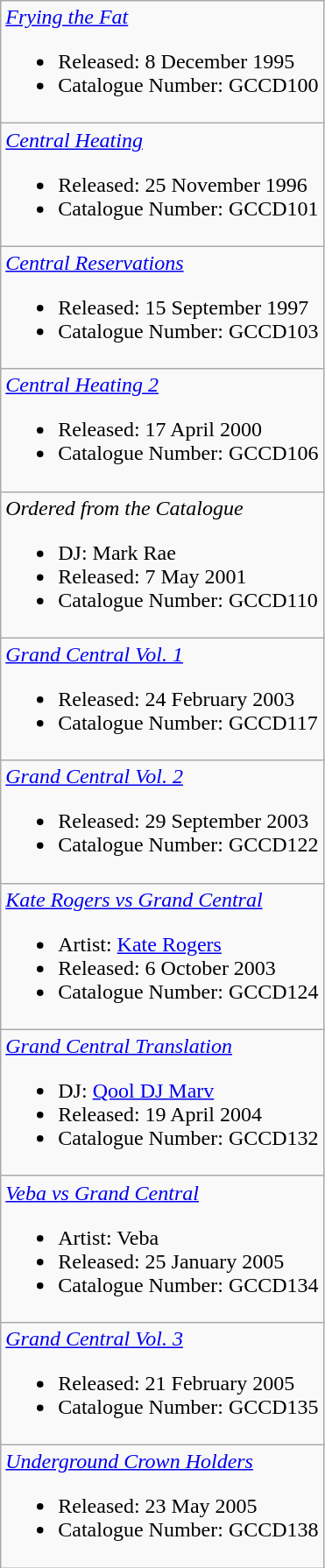<table class="wikitable">
<tr>
<td align="left"><em><a href='#'>Frying the Fat</a></em><br><ul><li>Released: 8 December 1995</li><li>Catalogue Number: GCCD100</li></ul></td>
</tr>
<tr>
<td align="left"><em><a href='#'>Central Heating</a></em><br><ul><li>Released: 25 November 1996</li><li>Catalogue Number: GCCD101</li></ul></td>
</tr>
<tr>
<td align="left"><em><a href='#'>Central Reservations</a></em><br><ul><li>Released: 15 September 1997</li><li>Catalogue Number: GCCD103</li></ul></td>
</tr>
<tr>
<td align="left"><em><a href='#'>Central Heating 2</a></em><br><ul><li>Released: 17 April 2000</li><li>Catalogue Number: GCCD106</li></ul></td>
</tr>
<tr>
<td align="left"><em>Ordered from the Catalogue</em><br><ul><li>DJ: Mark Rae</li><li>Released: 7 May 2001</li><li>Catalogue Number: GCCD110</li></ul></td>
</tr>
<tr>
<td align="left"><em><a href='#'>Grand Central Vol. 1</a></em><br><ul><li>Released: 24 February 2003</li><li>Catalogue Number: GCCD117</li></ul></td>
</tr>
<tr>
<td align="left"><em><a href='#'>Grand Central Vol. 2</a></em><br><ul><li>Released: 29 September 2003</li><li>Catalogue Number: GCCD122</li></ul></td>
</tr>
<tr>
<td align="left"><em><a href='#'>Kate Rogers vs Grand Central</a></em><br><ul><li>Artist: <a href='#'>Kate Rogers</a></li><li>Released: 6 October 2003</li><li>Catalogue Number: GCCD124</li></ul></td>
</tr>
<tr>
<td align="left"><em><a href='#'>Grand Central Translation</a></em><br><ul><li>DJ: <a href='#'>Qool DJ Marv</a></li><li>Released: 19 April 2004</li><li>Catalogue Number: GCCD132</li></ul></td>
</tr>
<tr>
<td align="left"><em><a href='#'>Veba vs Grand Central</a></em><br><ul><li>Artist: Veba</li><li>Released: 25 January 2005</li><li>Catalogue Number: GCCD134</li></ul></td>
</tr>
<tr>
<td align="left"><em><a href='#'>Grand Central Vol. 3</a></em><br><ul><li>Released: 21 February 2005</li><li>Catalogue Number: GCCD135</li></ul></td>
</tr>
<tr>
<td align="left"><em><a href='#'>Underground Crown Holders</a></em><br><ul><li>Released: 23 May 2005</li><li>Catalogue Number: GCCD138</li></ul></td>
</tr>
</table>
